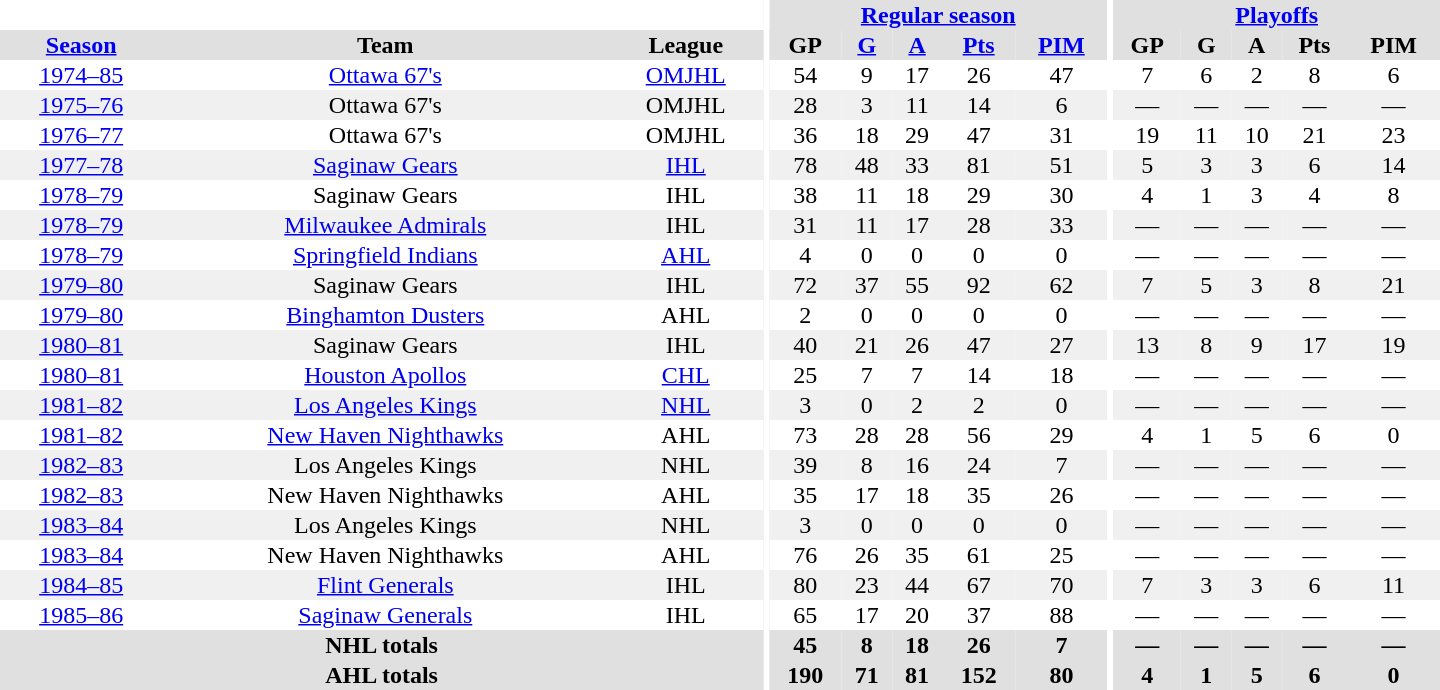<table border="0" cellpadding="1" cellspacing="0" style="text-align:center; width:60em">
<tr bgcolor="#e0e0e0">
<th colspan="3" bgcolor="#ffffff"></th>
<th rowspan="99" bgcolor="#ffffff"></th>
<th colspan="5"><a href='#'>Regular season</a></th>
<th rowspan="99" bgcolor="#ffffff"></th>
<th colspan="5"><a href='#'>Playoffs</a></th>
</tr>
<tr bgcolor="#e0e0e0">
<th><a href='#'>Season</a></th>
<th>Team</th>
<th>League</th>
<th>GP</th>
<th><a href='#'>G</a></th>
<th><a href='#'>A</a></th>
<th><a href='#'>Pts</a></th>
<th><a href='#'>PIM</a></th>
<th>GP</th>
<th>G</th>
<th>A</th>
<th>Pts</th>
<th>PIM</th>
</tr>
<tr>
<td><a href='#'>1974–85</a></td>
<td><a href='#'>Ottawa 67's</a></td>
<td><a href='#'>OMJHL</a></td>
<td>54</td>
<td>9</td>
<td>17</td>
<td>26</td>
<td>47</td>
<td>7</td>
<td>6</td>
<td>2</td>
<td>8</td>
<td>6</td>
</tr>
<tr bgcolor="#f0f0f0">
<td><a href='#'>1975–76</a></td>
<td>Ottawa 67's</td>
<td>OMJHL</td>
<td>28</td>
<td>3</td>
<td>11</td>
<td>14</td>
<td>6</td>
<td>—</td>
<td>—</td>
<td>—</td>
<td>—</td>
<td>—</td>
</tr>
<tr>
<td><a href='#'>1976–77</a></td>
<td>Ottawa 67's</td>
<td>OMJHL</td>
<td>36</td>
<td>18</td>
<td>29</td>
<td>47</td>
<td>31</td>
<td>19</td>
<td>11</td>
<td>10</td>
<td>21</td>
<td>23</td>
</tr>
<tr bgcolor="#f0f0f0">
<td><a href='#'>1977–78</a></td>
<td><a href='#'>Saginaw Gears</a></td>
<td><a href='#'>IHL</a></td>
<td>78</td>
<td>48</td>
<td>33</td>
<td>81</td>
<td>51</td>
<td>5</td>
<td>3</td>
<td>3</td>
<td>6</td>
<td>14</td>
</tr>
<tr>
<td><a href='#'>1978–79</a></td>
<td>Saginaw Gears</td>
<td>IHL</td>
<td>38</td>
<td>11</td>
<td>18</td>
<td>29</td>
<td>30</td>
<td>4</td>
<td>1</td>
<td>3</td>
<td>4</td>
<td>8</td>
</tr>
<tr bgcolor="#f0f0f0">
<td><a href='#'>1978–79</a></td>
<td><a href='#'>Milwaukee Admirals</a></td>
<td>IHL</td>
<td>31</td>
<td>11</td>
<td>17</td>
<td>28</td>
<td>33</td>
<td>—</td>
<td>—</td>
<td>—</td>
<td>—</td>
<td>—</td>
</tr>
<tr>
<td><a href='#'>1978–79</a></td>
<td><a href='#'>Springfield Indians</a></td>
<td><a href='#'>AHL</a></td>
<td>4</td>
<td>0</td>
<td>0</td>
<td>0</td>
<td>0</td>
<td>—</td>
<td>—</td>
<td>—</td>
<td>—</td>
<td>—</td>
</tr>
<tr bgcolor="#f0f0f0">
<td><a href='#'>1979–80</a></td>
<td>Saginaw Gears</td>
<td>IHL</td>
<td>72</td>
<td>37</td>
<td>55</td>
<td>92</td>
<td>62</td>
<td>7</td>
<td>5</td>
<td>3</td>
<td>8</td>
<td>21</td>
</tr>
<tr>
<td><a href='#'>1979–80</a></td>
<td><a href='#'>Binghamton Dusters</a></td>
<td>AHL</td>
<td>2</td>
<td>0</td>
<td>0</td>
<td>0</td>
<td>0</td>
<td>—</td>
<td>—</td>
<td>—</td>
<td>—</td>
<td>—</td>
</tr>
<tr bgcolor="#f0f0f0">
<td><a href='#'>1980–81</a></td>
<td>Saginaw Gears</td>
<td>IHL</td>
<td>40</td>
<td>21</td>
<td>26</td>
<td>47</td>
<td>27</td>
<td>13</td>
<td>8</td>
<td>9</td>
<td>17</td>
<td>19</td>
</tr>
<tr>
<td><a href='#'>1980–81</a></td>
<td><a href='#'>Houston Apollos</a></td>
<td><a href='#'>CHL</a></td>
<td>25</td>
<td>7</td>
<td>7</td>
<td>14</td>
<td>18</td>
<td>—</td>
<td>—</td>
<td>—</td>
<td>—</td>
<td>—</td>
</tr>
<tr bgcolor="#f0f0f0">
<td><a href='#'>1981–82</a></td>
<td><a href='#'>Los Angeles Kings</a></td>
<td><a href='#'>NHL</a></td>
<td>3</td>
<td>0</td>
<td>2</td>
<td>2</td>
<td>0</td>
<td>—</td>
<td>—</td>
<td>—</td>
<td>—</td>
<td>—</td>
</tr>
<tr>
<td><a href='#'>1981–82</a></td>
<td><a href='#'>New Haven Nighthawks</a></td>
<td>AHL</td>
<td>73</td>
<td>28</td>
<td>28</td>
<td>56</td>
<td>29</td>
<td>4</td>
<td>1</td>
<td>5</td>
<td>6</td>
<td>0</td>
</tr>
<tr bgcolor="#f0f0f0">
<td><a href='#'>1982–83</a></td>
<td>Los Angeles Kings</td>
<td>NHL</td>
<td>39</td>
<td>8</td>
<td>16</td>
<td>24</td>
<td>7</td>
<td>—</td>
<td>—</td>
<td>—</td>
<td>—</td>
<td>—</td>
</tr>
<tr>
<td><a href='#'>1982–83</a></td>
<td>New Haven Nighthawks</td>
<td>AHL</td>
<td>35</td>
<td>17</td>
<td>18</td>
<td>35</td>
<td>26</td>
<td>—</td>
<td>—</td>
<td>—</td>
<td>—</td>
<td>—</td>
</tr>
<tr bgcolor="#f0f0f0">
<td><a href='#'>1983–84</a></td>
<td>Los Angeles Kings</td>
<td>NHL</td>
<td>3</td>
<td>0</td>
<td>0</td>
<td>0</td>
<td>0</td>
<td>—</td>
<td>—</td>
<td>—</td>
<td>—</td>
<td>—</td>
</tr>
<tr>
<td><a href='#'>1983–84</a></td>
<td>New Haven Nighthawks</td>
<td>AHL</td>
<td>76</td>
<td>26</td>
<td>35</td>
<td>61</td>
<td>25</td>
<td>—</td>
<td>—</td>
<td>—</td>
<td>—</td>
<td>—</td>
</tr>
<tr bgcolor="#f0f0f0">
<td><a href='#'>1984–85</a></td>
<td><a href='#'>Flint Generals</a></td>
<td>IHL</td>
<td>80</td>
<td>23</td>
<td>44</td>
<td>67</td>
<td>70</td>
<td>7</td>
<td>3</td>
<td>3</td>
<td>6</td>
<td>11</td>
</tr>
<tr>
<td><a href='#'>1985–86</a></td>
<td><a href='#'>Saginaw Generals</a></td>
<td>IHL</td>
<td>65</td>
<td>17</td>
<td>20</td>
<td>37</td>
<td>88</td>
<td>—</td>
<td>—</td>
<td>—</td>
<td>—</td>
<td>—</td>
</tr>
<tr>
</tr>
<tr ALIGN="center" bgcolor="#e0e0e0">
<th colspan="3">NHL totals</th>
<th ALIGN="center">45</th>
<th ALIGN="center">8</th>
<th ALIGN="center">18</th>
<th ALIGN="center">26</th>
<th ALIGN="center">7</th>
<th ALIGN="center">—</th>
<th ALIGN="center">—</th>
<th ALIGN="center">—</th>
<th ALIGN="center">—</th>
<th ALIGN="center">—</th>
</tr>
<tr>
</tr>
<tr ALIGN="center" bgcolor="#e0e0e0">
<th colspan="3">AHL totals</th>
<th ALIGN="center">190</th>
<th ALIGN="center">71</th>
<th ALIGN="center">81</th>
<th ALIGN="center">152</th>
<th ALIGN="center">80</th>
<th ALIGN="center">4</th>
<th ALIGN="center">1</th>
<th ALIGN="center">5</th>
<th ALIGN="center">6</th>
<th ALIGN="center">0</th>
</tr>
</table>
